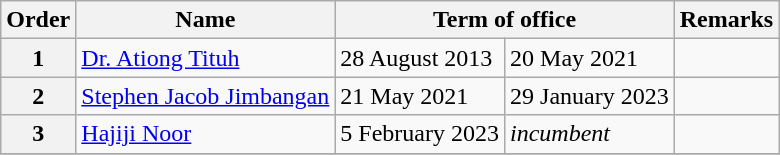<table class="wikitable">
<tr>
<th>Order</th>
<th>Name</th>
<th colspan="2">Term of office</th>
<th>Remarks</th>
</tr>
<tr>
<th>1</th>
<td><a href='#'>Dr. Ationg Tituh</a></td>
<td>28 August 2013</td>
<td>20 May 2021</td>
<td></td>
</tr>
<tr>
<th>2</th>
<td><a href='#'> Stephen Jacob Jimbangan</a></td>
<td>21 May 2021</td>
<td>29 January 2023</td>
<td></td>
</tr>
<tr>
<th>3</th>
<td><a href='#'>Hajiji Noor</a></td>
<td>5 February 2023</td>
<td><em>incumbent</em></td>
<td></td>
</tr>
<tr>
</tr>
</table>
